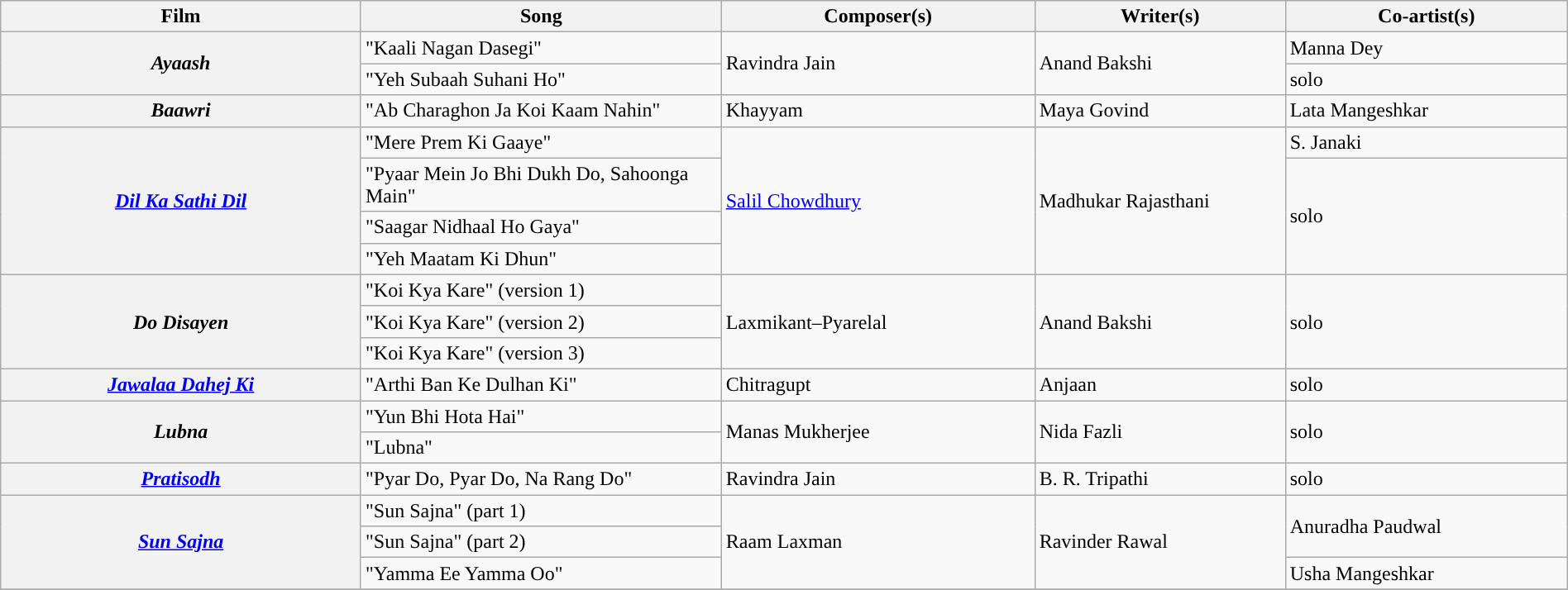<table class="wikitable plainrowheaders" style="width:100%;" textcolor:#000;">
<tr style="background:#b0e0e66;">
<th scope="col" style="width:23%;"><strong>Film</strong></th>
<th scope="col" style="width:23%;"><strong>Song</strong></th>
<th scope="col" style="width:20%;"><strong>Composer(s)</strong></th>
<th scope="col" style="width:16%;"><strong>Writer(s)</strong></th>
<th scope="col" style="width:18%;"><strong>Co-artist(s)</strong></th>
</tr>
<tr>
<th Rowspan=2><em>Ayaash</em></th>
<td>"Kaali Nagan Dasegi"</td>
<td rowspan=2>Ravindra Jain</td>
<td rowspan=2>Anand Bakshi</td>
<td>Manna Dey</td>
</tr>
<tr>
<td>"Yeh Subaah Suhani Ho"</td>
<td>solo</td>
</tr>
<tr>
<th><em>Baawri</em></th>
<td>"Ab Charaghon Ja Koi Kaam Nahin"</td>
<td>Khayyam</td>
<td>Maya Govind</td>
<td>Lata Mangeshkar</td>
</tr>
<tr>
<th rowspan="4"><a href='#'><em>Dil Ka Sathi Dil</em></a></th>
<td>"Mere Prem Ki Gaaye"</td>
<td rowspan=4><a href='#'>Salil Chowdhury</a></td>
<td rowspan=4>Madhukar Rajasthani</td>
<td>S. Janaki</td>
</tr>
<tr>
<td>"Pyaar Mein Jo Bhi Dukh Do, Sahoonga Main"</td>
<td rowspan=3>solo</td>
</tr>
<tr>
<td>"Saagar Nidhaal Ho Gaya"</td>
</tr>
<tr>
<td>"Yeh Maatam Ki Dhun"</td>
</tr>
<tr>
<th Rowspan=3><em>Do Disayen</em></th>
<td>"Koi Kya Kare" (version 1)</td>
<td rowspan=3>Laxmikant–Pyarelal</td>
<td rowspan=3>Anand Bakshi</td>
<td rowspan=3>solo</td>
</tr>
<tr>
<td>"Koi Kya Kare" (version 2)</td>
</tr>
<tr>
<td>"Koi Kya Kare" (version 3)</td>
</tr>
<tr>
<th><em><a href='#'>Jawalaa Dahej Ki</a></em></th>
<td>"Arthi Ban Ke Dulhan Ki"</td>
<td>Chitragupt</td>
<td>Anjaan</td>
<td>solo</td>
</tr>
<tr>
<th Rowspan=2><em>Lubna</em></th>
<td>"Yun Bhi Hota Hai"</td>
<td Rowspan=2>Manas Mukherjee</td>
<td rowspan=2>Nida Fazli</td>
<td rowspan=2>solo</td>
</tr>
<tr>
<td>"Lubna"</td>
</tr>
<tr>
<th><em><a href='#'>Pratisodh</a></em></th>
<td>"Pyar Do, Pyar Do, Na Rang Do"</td>
<td>Ravindra Jain</td>
<td>B. R. Tripathi</td>
<td>solo</td>
</tr>
<tr>
<th Rowspan=3><em><a href='#'>Sun Sajna</a></em></th>
<td>"Sun Sajna" (part 1)</td>
<td Rowspan=3>Raam Laxman</td>
<td rowspan=3>Ravinder Rawal</td>
<td rowspan=2>Anuradha Paudwal</td>
</tr>
<tr>
<td>"Sun Sajna" (part 2)</td>
</tr>
<tr>
<td>"Yamma Ee Yamma Oo"</td>
<td>Usha Mangeshkar</td>
</tr>
<tr>
</tr>
</table>
